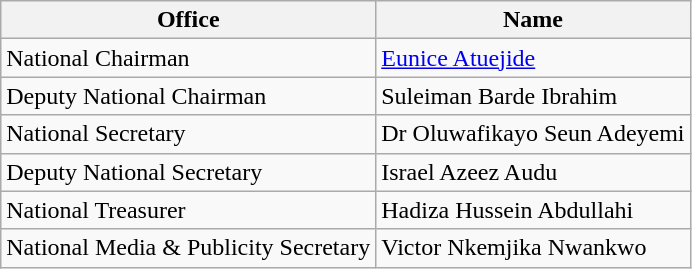<table class="wikitable">
<tr>
<th>Office</th>
<th>Name</th>
</tr>
<tr>
<td>National Chairman</td>
<td><a href='#'>Eunice Atuejide</a></td>
</tr>
<tr>
<td>Deputy National Chairman</td>
<td>Suleiman Barde Ibrahim</td>
</tr>
<tr>
<td>National Secretary</td>
<td>Dr Oluwafikayo Seun Adeyemi</td>
</tr>
<tr>
<td>Deputy National Secretary</td>
<td>Israel Azeez Audu</td>
</tr>
<tr>
<td>National Treasurer</td>
<td>Hadiza Hussein Abdullahi</td>
</tr>
<tr>
<td>National Media & Publicity Secretary</td>
<td>Victor Nkemjika Nwankwo</td>
</tr>
</table>
